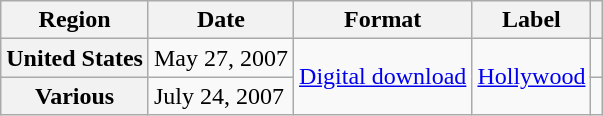<table class="wikitable plainrowheaders">
<tr>
<th scope="col">Region</th>
<th scope="col">Date</th>
<th scope="col">Format</th>
<th scope="col">Label</th>
<th scope="col"></th>
</tr>
<tr>
<th scope="row">United States</th>
<td>May 27, 2007</td>
<td rowspan="2"><a href='#'>Digital download</a></td>
<td rowspan="2"><a href='#'>Hollywood</a></td>
<td align="center"></td>
</tr>
<tr>
<th scope="row">Various</th>
<td>July 24, 2007</td>
<td align="center"></td>
</tr>
</table>
